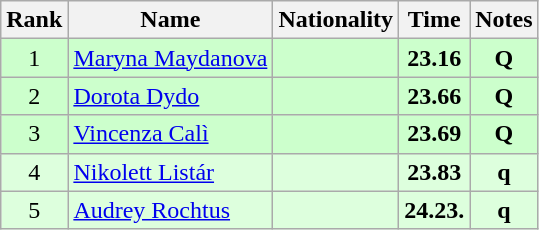<table class="wikitable sortable" style="text-align:center">
<tr>
<th>Rank</th>
<th>Name</th>
<th>Nationality</th>
<th>Time</th>
<th>Notes</th>
</tr>
<tr bgcolor=ccffcc>
<td>1</td>
<td align=left><a href='#'>Maryna Maydanova</a></td>
<td align=left></td>
<td><strong>23.16</strong></td>
<td><strong>Q</strong></td>
</tr>
<tr bgcolor=ccffcc>
<td>2</td>
<td align=left><a href='#'>Dorota Dydo</a></td>
<td align=left></td>
<td><strong>23.66</strong></td>
<td><strong>Q</strong></td>
</tr>
<tr bgcolor=ccffcc>
<td>3</td>
<td align=left><a href='#'>Vincenza Calì</a></td>
<td align=left></td>
<td><strong>23.69</strong></td>
<td><strong>Q</strong></td>
</tr>
<tr bgcolor=ddffdd>
<td>4</td>
<td align=left><a href='#'>Nikolett Listár</a></td>
<td align=left></td>
<td><strong>23.83</strong></td>
<td><strong>q</strong></td>
</tr>
<tr bgcolor=ddffdd>
<td>5</td>
<td align=left><a href='#'>Audrey Rochtus</a></td>
<td align=left></td>
<td><strong>24.23.</strong></td>
<td><strong>q</strong></td>
</tr>
</table>
